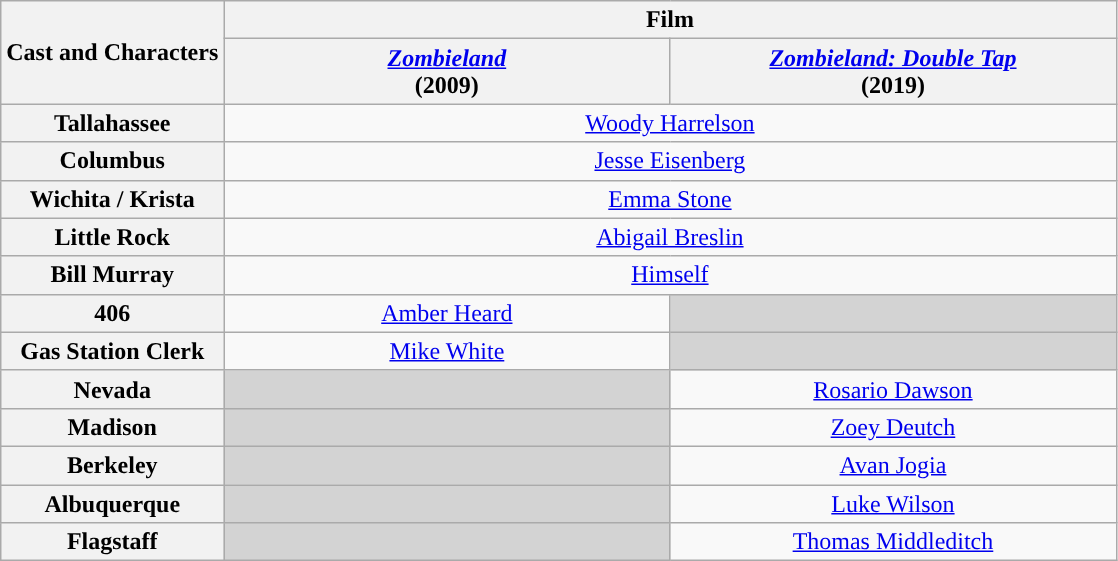<table class="wikitable">
<tr>
<th rowspan="2">Cast and Characters</th>
<th style="text-align: center; width: 40% " colspan="2">Film</th>
</tr>
<tr>
<th style="text-align: center; width: 40%"><em><a href='#'>Zombieland</a></em><br>(2009)</th>
<th style="text-align: center; width: 40%"><em><a href='#'>Zombieland: Double Tap</a></em><br>(2019)</th>
</tr>
<tr>
<th>Tallahassee</th>
<td style="text-align: center;" colspan="2"><a href='#'>Woody Harrelson</a></td>
</tr>
<tr>
<th>Columbus</th>
<td style="text-align: center;" colspan="2"><a href='#'>Jesse Eisenberg</a></td>
</tr>
<tr>
<th>Wichita / Krista</th>
<td style="text-align: center;" colspan="2"><a href='#'>Emma Stone</a></td>
</tr>
<tr>
<th>Little Rock</th>
<td style="text-align: center;" colspan="2"><a href='#'>Abigail Breslin</a></td>
</tr>
<tr>
<th>Bill Murray</th>
<td style="text-align: center;" colspan="2"><a href='#'>Himself</a></td>
</tr>
<tr>
<th>406</th>
<td style="text-align: center;"><a href='#'>Amber Heard</a></td>
<td style="background:lightgrey;"></td>
</tr>
<tr>
<th>Gas Station Clerk</th>
<td style="text-align: center;"><a href='#'>Mike White</a></td>
<td style="background:lightgrey;"></td>
</tr>
<tr>
<th>Nevada</th>
<td style="background:lightgrey;"></td>
<td style="text-align: center;"><a href='#'>Rosario Dawson</a></td>
</tr>
<tr>
<th>Madison</th>
<td style="background:lightgrey;"></td>
<td style="text-align: center;"><a href='#'>Zoey Deutch</a></td>
</tr>
<tr>
<th>Berkeley</th>
<td style="background:lightgrey;"></td>
<td style="text-align: center;"><a href='#'>Avan Jogia</a></td>
</tr>
<tr>
<th>Albuquerque</th>
<td style="background:lightgrey;"></td>
<td style="text-align: center;"><a href='#'>Luke Wilson</a></td>
</tr>
<tr>
<th>Flagstaff</th>
<td style="background:lightgrey;"></td>
<td style="text-align: center;"><a href='#'>Thomas Middleditch</a></td>
</tr>
</table>
